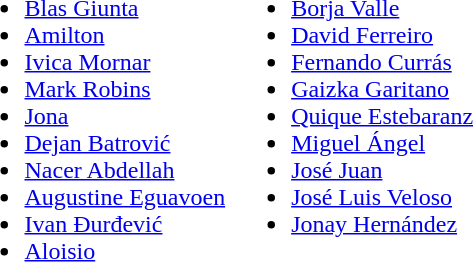<table>
<tr style="vertical-align: top;">
<td><br><ul><li> <a href='#'>Blas Giunta</a></li><li> <a href='#'>Amilton</a></li><li> <a href='#'>Ivica Mornar</a></li><li> <a href='#'>Mark Robins</a></li><li> <a href='#'>Jona</a></li><li> <a href='#'>Dejan Batrović</a></li><li> <a href='#'>Nacer Abdellah</a></li><li> <a href='#'>Augustine Eguavoen</a></li><li> <a href='#'>Ivan Đurđević</a></li><li> <a href='#'>Aloisio</a></li></ul></td>
<td><br><ul><li> <a href='#'>Borja Valle</a></li><li> <a href='#'>David Ferreiro</a></li><li> <a href='#'>Fernando Currás</a></li><li> <a href='#'>Gaizka Garitano</a></li><li> <a href='#'>Quique Estebaranz</a></li><li> <a href='#'>Miguel Ángel</a></li><li> <a href='#'>José Juan</a></li><li> <a href='#'>José Luis Veloso</a></li><li> <a href='#'>Jonay Hernández</a></li></ul></td>
</tr>
</table>
